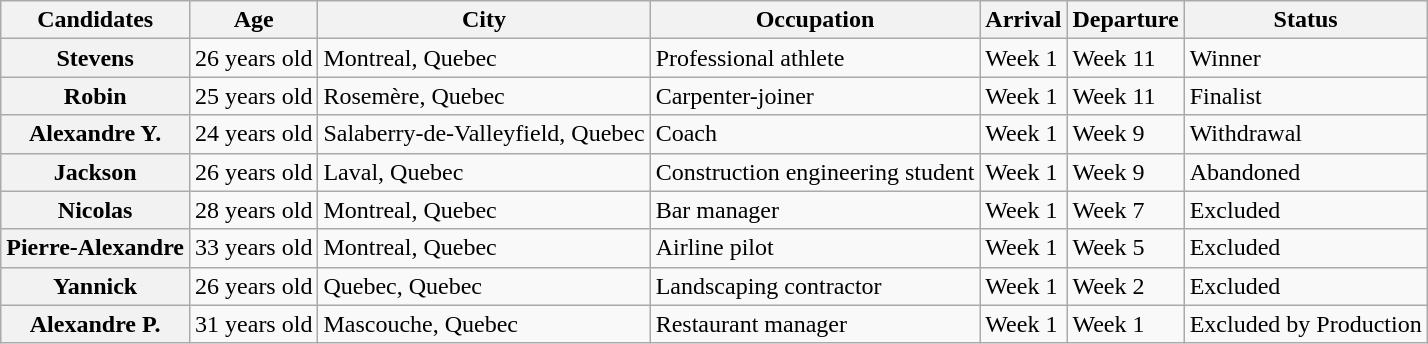<table class="wikitable">
<tr>
<th>Candidates</th>
<th>Age</th>
<th>City</th>
<th>Occupation</th>
<th>Arrival</th>
<th>Departure</th>
<th>Status</th>
</tr>
<tr>
<th>Stevens</th>
<td>26 years old</td>
<td>Montreal, Quebec</td>
<td>Professional athlete</td>
<td>Week 1</td>
<td>Week 11</td>
<td>Winner</td>
</tr>
<tr>
<th>Robin</th>
<td>25 years old</td>
<td>Rosemère, Quebec</td>
<td>Carpenter-joiner</td>
<td>Week 1</td>
<td>Week 11</td>
<td>Finalist</td>
</tr>
<tr>
<th>Alexandre Y.</th>
<td>24 years old</td>
<td>Salaberry-de-Valleyfield, Quebec</td>
<td>Coach</td>
<td>Week 1</td>
<td>Week 9</td>
<td>Withdrawal</td>
</tr>
<tr>
<th>Jackson</th>
<td>26 years old</td>
<td>Laval, Quebec</td>
<td>Construction engineering student</td>
<td>Week 1</td>
<td>Week 9</td>
<td>Abandoned</td>
</tr>
<tr>
<th>Nicolas</th>
<td>28 years old</td>
<td>Montreal, Quebec</td>
<td>Bar manager</td>
<td>Week 1</td>
<td>Week 7</td>
<td>Excluded</td>
</tr>
<tr>
<th>Pierre-Alexandre</th>
<td>33 years old</td>
<td>Montreal, Quebec</td>
<td>Airline pilot</td>
<td>Week 1</td>
<td>Week 5</td>
<td>Excluded</td>
</tr>
<tr>
<th>Yannick</th>
<td>26 years old</td>
<td>Quebec, Quebec</td>
<td>Landscaping contractor</td>
<td>Week 1</td>
<td>Week 2</td>
<td>Excluded</td>
</tr>
<tr>
<th>Alexandre P.</th>
<td>31 years old</td>
<td>Mascouche, Quebec</td>
<td>Restaurant manager</td>
<td>Week 1</td>
<td>Week 1</td>
<td>Excluded by Production</td>
</tr>
</table>
